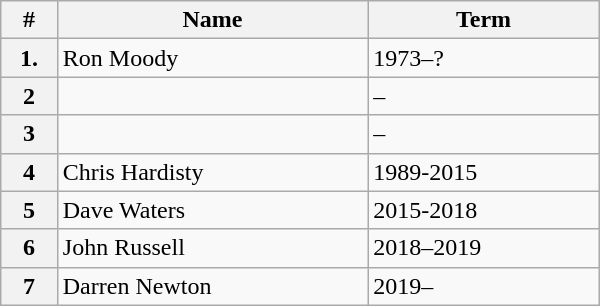<table class="wikitable" style="width:400px;">
<tr>
<th>#</th>
<th>Name</th>
<th>Term</th>
</tr>
<tr>
<th>1.</th>
<td>Ron Moody</td>
<td>1973–?</td>
</tr>
<tr>
<th>2</th>
<td></td>
<td>–</td>
</tr>
<tr>
<th>3</th>
<td></td>
<td>–</td>
</tr>
<tr>
<th>4</th>
<td>Chris Hardisty</td>
<td>1989-2015</td>
</tr>
<tr>
<th>5</th>
<td>Dave Waters</td>
<td>2015-2018</td>
</tr>
<tr>
<th>6</th>
<td>John Russell</td>
<td>2018–2019</td>
</tr>
<tr>
<th>7</th>
<td>Darren Newton</td>
<td>2019–</td>
</tr>
</table>
